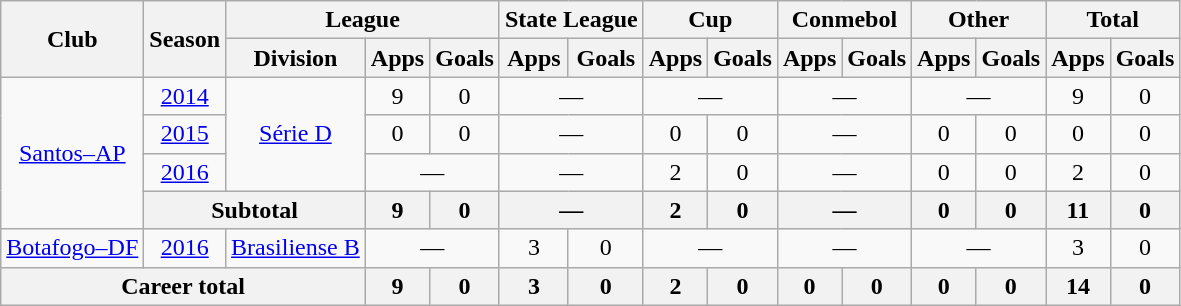<table class="wikitable" style="text-align: center;">
<tr>
<th rowspan="2">Club</th>
<th rowspan="2">Season</th>
<th colspan="3">League</th>
<th colspan="2">State League</th>
<th colspan="2">Cup</th>
<th colspan="2">Conmebol</th>
<th colspan="2">Other</th>
<th colspan="2">Total</th>
</tr>
<tr>
<th>Division</th>
<th>Apps</th>
<th>Goals</th>
<th>Apps</th>
<th>Goals</th>
<th>Apps</th>
<th>Goals</th>
<th>Apps</th>
<th>Goals</th>
<th>Apps</th>
<th>Goals</th>
<th>Apps</th>
<th>Goals</th>
</tr>
<tr>
<td rowspan=4 valign="center"><a href='#'>Santos–AP</a></td>
<td><a href='#'>2014</a></td>
<td rowspan=3><a href='#'>Série D</a></td>
<td>9</td>
<td>0</td>
<td colspan="2">—</td>
<td colspan="2">—</td>
<td colspan="2">—</td>
<td colspan="2">—</td>
<td>9</td>
<td>0</td>
</tr>
<tr>
<td><a href='#'>2015</a></td>
<td>0</td>
<td>0</td>
<td colspan="2">—</td>
<td>0</td>
<td>0</td>
<td colspan="2">—</td>
<td>0</td>
<td>0</td>
<td>0</td>
<td>0</td>
</tr>
<tr>
<td><a href='#'>2016</a></td>
<td colspan="2">—</td>
<td colspan="2">—</td>
<td>2</td>
<td>0</td>
<td colspan="2">—</td>
<td>0</td>
<td>0</td>
<td>2</td>
<td>0</td>
</tr>
<tr>
<th colspan="2"><strong>Subtotal</strong></th>
<th>9</th>
<th>0</th>
<th colspan="2">—</th>
<th>2</th>
<th>0</th>
<th colspan="2">—</th>
<th>0</th>
<th>0</th>
<th>11</th>
<th>0</th>
</tr>
<tr>
<td valign="center"><a href='#'>Botafogo–DF</a></td>
<td><a href='#'>2016</a></td>
<td><a href='#'>Brasiliense B</a></td>
<td colspan="2">—</td>
<td>3</td>
<td>0</td>
<td colspan="2">—</td>
<td colspan="2">—</td>
<td colspan="2">—</td>
<td>3</td>
<td>0</td>
</tr>
<tr>
<th colspan="3"><strong>Career total</strong></th>
<th>9</th>
<th>0</th>
<th>3</th>
<th>0</th>
<th>2</th>
<th>0</th>
<th>0</th>
<th>0</th>
<th>0</th>
<th>0</th>
<th>14</th>
<th>0</th>
</tr>
</table>
